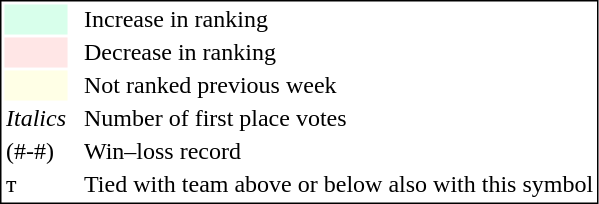<table style="border:1px solid black;">
<tr>
<td style="background:#D8FFEB; width:20px;"></td>
<td> </td>
<td>Increase in ranking</td>
</tr>
<tr>
<td style="background:#FFE6E6; width:20px;"></td>
<td> </td>
<td>Decrease in ranking</td>
</tr>
<tr>
<td style="background:#FFFFE6; width:20px;"></td>
<td> </td>
<td>Not ranked previous week</td>
</tr>
<tr>
<td><em>Italics</em></td>
<td> </td>
<td>Number of first place votes</td>
</tr>
<tr>
<td>(#-#)</td>
<td> </td>
<td>Win–loss record</td>
</tr>
<tr>
<td>т</td>
<td></td>
<td>Tied with team above or below also with this symbol</td>
</tr>
</table>
